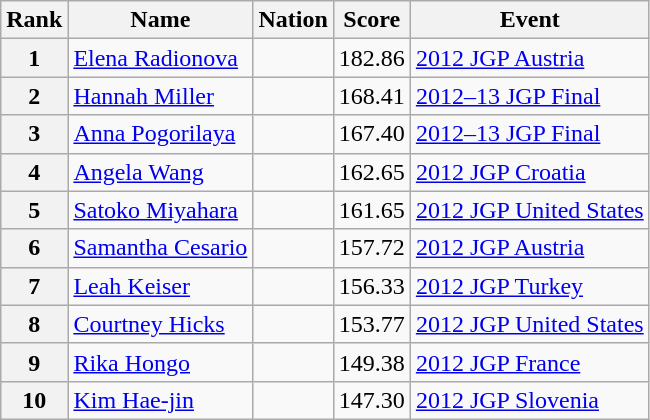<table class="wikitable sortable">
<tr>
<th>Rank</th>
<th>Name</th>
<th>Nation</th>
<th>Score</th>
<th>Event</th>
</tr>
<tr>
<th>1</th>
<td><a href='#'>Elena Radionova</a></td>
<td></td>
<td align=center>182.86</td>
<td><a href='#'>2012 JGP Austria</a></td>
</tr>
<tr>
<th>2</th>
<td><a href='#'>Hannah Miller</a></td>
<td></td>
<td align=center>168.41</td>
<td><a href='#'>2012–13 JGP Final</a></td>
</tr>
<tr>
<th>3</th>
<td><a href='#'>Anna Pogorilaya</a></td>
<td></td>
<td align=center>167.40</td>
<td><a href='#'>2012–13 JGP Final</a></td>
</tr>
<tr>
<th>4</th>
<td><a href='#'>Angela Wang</a></td>
<td></td>
<td align=center>162.65</td>
<td><a href='#'>2012 JGP Croatia</a></td>
</tr>
<tr>
<th>5</th>
<td><a href='#'>Satoko Miyahara</a></td>
<td></td>
<td align=center>161.65</td>
<td><a href='#'>2012 JGP United States</a></td>
</tr>
<tr>
<th>6</th>
<td><a href='#'>Samantha Cesario</a></td>
<td></td>
<td align=center>157.72</td>
<td><a href='#'>2012 JGP Austria</a></td>
</tr>
<tr>
<th>7</th>
<td><a href='#'>Leah Keiser</a></td>
<td></td>
<td align=center>156.33</td>
<td><a href='#'>2012 JGP Turkey</a></td>
</tr>
<tr>
<th>8</th>
<td><a href='#'>Courtney Hicks</a></td>
<td></td>
<td align=center>153.77</td>
<td><a href='#'>2012 JGP United States</a></td>
</tr>
<tr>
<th>9</th>
<td><a href='#'>Rika Hongo</a></td>
<td></td>
<td align=center>149.38</td>
<td><a href='#'>2012 JGP France</a></td>
</tr>
<tr>
<th>10</th>
<td><a href='#'>Kim Hae-jin</a></td>
<td></td>
<td align=center>147.30</td>
<td><a href='#'>2012 JGP Slovenia</a></td>
</tr>
</table>
